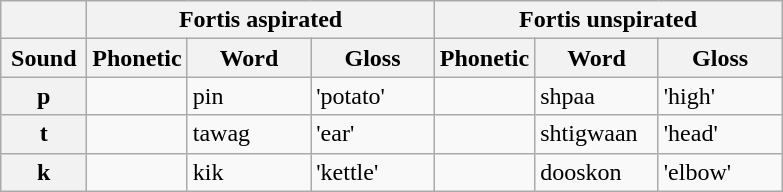<table class="wikitable">
<tr>
<th width="50"></th>
<th colspan="3">Fortis aspirated</th>
<th colspan="3">Fortis unspirated</th>
</tr>
<tr>
<th>Sound</th>
<th width="50">Phonetic</th>
<th width="75">Word</th>
<th width="75">Gloss</th>
<th width="50">Phonetic</th>
<th width="75">Word</th>
<th width="75">Gloss</th>
</tr>
<tr>
<th>p</th>
<td style="text-align: center;"></td>
<td>pin</td>
<td>'potato'</td>
<td style="text-align: center;"></td>
<td>shpaa</td>
<td>'high'</td>
</tr>
<tr>
<th>t</th>
<td style="text-align: center;"></td>
<td>tawag</td>
<td>'ear'</td>
<td style="text-align: center;"></td>
<td>shtigwaan</td>
<td>'head'</td>
</tr>
<tr>
<th>k</th>
<td style="text-align: center;"></td>
<td>kik</td>
<td>'kettle'</td>
<td style="text-align: center;"></td>
<td>dooskon</td>
<td>'elbow'</td>
</tr>
</table>
